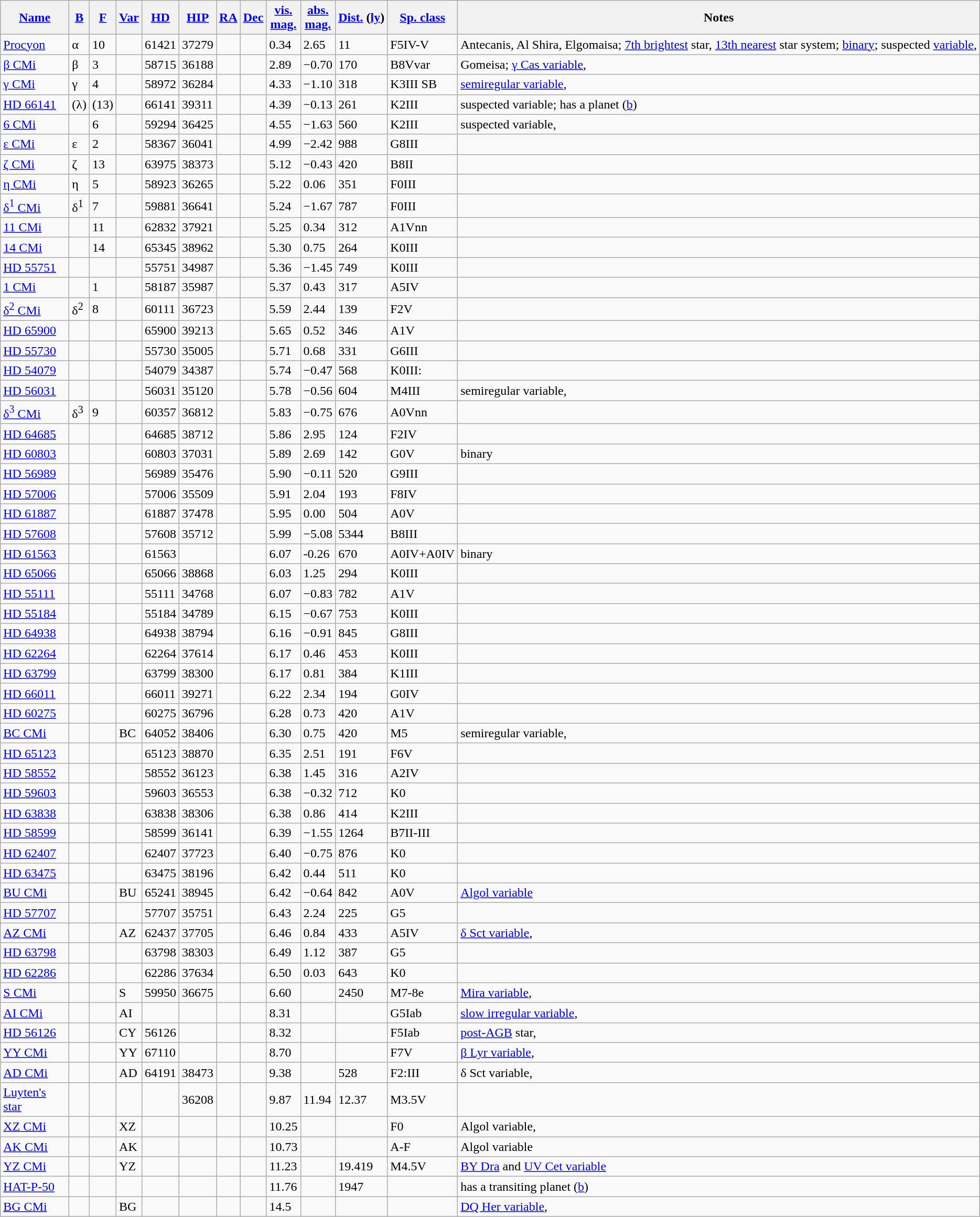<table class="wikitable sortable sticky-header">
<tr>
<th width="80"><a href='#'>Name</a></th>
<th><a href='#'>B</a></th>
<th><a href='#'>F</a></th>
<th><a href='#'>Var</a></th>
<th><a href='#'>HD</a></th>
<th><a href='#'>HIP</a></th>
<th><a href='#'>RA</a></th>
<th><a href='#'>Dec</a></th>
<th><a href='#'>vis.<br>mag.</a></th>
<th><a href='#'>abs.<br>mag.</a></th>
<th><a href='#'>Dist.</a> (<a href='#'>ly</a>)</th>
<th><a href='#'>Sp. class</a></th>
<th>Notes</th>
</tr>
<tr>
<td><a href='#'>Procyon</a></td>
<td>α</td>
<td>10</td>
<td></td>
<td>61421</td>
<td>37279</td>
<td></td>
<td></td>
<td>0.34</td>
<td>2.65</td>
<td>11</td>
<td>F5IV-V</td>
<td style="text-align:left;">Antecanis, Al Shira, Elgomaisa; <a href='#'>7th brightest</a> star, <a href='#'>13th nearest</a> star system; <a href='#'>binary</a>; suspected <a href='#'>variable</a>, </td>
</tr>
<tr>
<td><a href='#'>β CMi</a></td>
<td>β</td>
<td>3</td>
<td></td>
<td>58715</td>
<td>36188</td>
<td></td>
<td></td>
<td>2.89</td>
<td>−0.70</td>
<td>170</td>
<td>B8Vvar</td>
<td style="text-align:left;">Gomeisa; <a href='#'>γ Cas variable</a>, </td>
</tr>
<tr>
<td><a href='#'>γ CMi</a></td>
<td>γ</td>
<td>4</td>
<td></td>
<td>58972</td>
<td>36284</td>
<td></td>
<td></td>
<td>4.33</td>
<td>−1.10</td>
<td>318</td>
<td>K3III SB</td>
<td><a href='#'>semiregular variable</a>, </td>
</tr>
<tr>
<td><a href='#'>HD 66141</a></td>
<td>(λ)</td>
<td>(13)</td>
<td></td>
<td>66141</td>
<td>39311</td>
<td></td>
<td></td>
<td>4.39</td>
<td>−0.13</td>
<td>261</td>
<td>K2III</td>
<td style="text-align:left;">suspected variable; has a planet (<a href='#'>b</a>)</td>
</tr>
<tr>
<td><a href='#'>6 CMi</a></td>
<td></td>
<td>6</td>
<td></td>
<td>59294</td>
<td>36425</td>
<td></td>
<td></td>
<td>4.55</td>
<td>−1.63</td>
<td>560</td>
<td>K2III</td>
<td>suspected variable, </td>
</tr>
<tr>
<td><a href='#'>ε CMi</a></td>
<td>ε</td>
<td>2</td>
<td></td>
<td>58367</td>
<td>36041</td>
<td></td>
<td></td>
<td>4.99</td>
<td>−2.42</td>
<td>988</td>
<td>G8III</td>
<td></td>
</tr>
<tr>
<td><a href='#'>ζ CMi</a></td>
<td>ζ</td>
<td>13</td>
<td></td>
<td>63975</td>
<td>38373</td>
<td></td>
<td></td>
<td>5.12</td>
<td>−0.43</td>
<td>420</td>
<td>B8II</td>
<td></td>
</tr>
<tr>
<td><a href='#'>η CMi</a></td>
<td>η</td>
<td>5</td>
<td></td>
<td>58923</td>
<td>36265</td>
<td></td>
<td></td>
<td>5.22</td>
<td>0.06</td>
<td>351</td>
<td>F0III</td>
<td></td>
</tr>
<tr>
<td><a href='#'>δ<sup>1</sup> CMi</a></td>
<td>δ<sup>1</sup></td>
<td>7</td>
<td></td>
<td>59881</td>
<td>36641</td>
<td></td>
<td></td>
<td>5.24</td>
<td>−1.67</td>
<td>787</td>
<td>F0III</td>
<td></td>
</tr>
<tr>
<td><a href='#'>11 CMi</a></td>
<td></td>
<td>11</td>
<td></td>
<td>62832</td>
<td>37921</td>
<td></td>
<td></td>
<td>5.25</td>
<td>0.34</td>
<td>312</td>
<td>A1Vnn</td>
<td></td>
</tr>
<tr>
<td><a href='#'>14 CMi</a></td>
<td></td>
<td>14</td>
<td></td>
<td>65345</td>
<td>38962</td>
<td></td>
<td></td>
<td>5.30</td>
<td>0.75</td>
<td>264</td>
<td>K0III</td>
<td></td>
</tr>
<tr>
<td><a href='#'>HD 55751</a></td>
<td></td>
<td></td>
<td></td>
<td>55751</td>
<td>34987</td>
<td></td>
<td></td>
<td>5.36</td>
<td>−1.45</td>
<td>749</td>
<td>K0III</td>
<td></td>
</tr>
<tr>
<td><a href='#'>1 CMi</a></td>
<td></td>
<td>1</td>
<td></td>
<td>58187</td>
<td>35987</td>
<td></td>
<td></td>
<td>5.37</td>
<td>0.43</td>
<td>317</td>
<td>A5IV</td>
<td></td>
</tr>
<tr>
<td><a href='#'>δ<sup>2</sup> CMi</a></td>
<td>δ<sup>2</sup></td>
<td>8</td>
<td></td>
<td>60111</td>
<td>36723</td>
<td></td>
<td></td>
<td>5.59</td>
<td>2.44</td>
<td>139</td>
<td>F2V</td>
<td></td>
</tr>
<tr>
<td><a href='#'>HD 65900</a></td>
<td></td>
<td></td>
<td></td>
<td>65900</td>
<td>39213</td>
<td></td>
<td></td>
<td>5.65</td>
<td>0.52</td>
<td>346</td>
<td>A1V</td>
<td></td>
</tr>
<tr>
<td><a href='#'>HD 55730</a></td>
<td></td>
<td></td>
<td></td>
<td>55730</td>
<td>35005</td>
<td></td>
<td></td>
<td>5.71</td>
<td>0.68</td>
<td>331</td>
<td>G6III</td>
<td></td>
</tr>
<tr>
<td><a href='#'>HD 54079</a></td>
<td></td>
<td></td>
<td></td>
<td>54079</td>
<td>34387</td>
<td></td>
<td></td>
<td>5.74</td>
<td>−0.47</td>
<td>568</td>
<td>K0III:</td>
<td></td>
</tr>
<tr>
<td><a href='#'>HD 56031</a></td>
<td></td>
<td></td>
<td></td>
<td>56031</td>
<td>35120</td>
<td></td>
<td></td>
<td>5.78</td>
<td>−0.56</td>
<td>604</td>
<td>M4III</td>
<td>semiregular variable, </td>
</tr>
<tr>
<td><a href='#'>δ<sup>3</sup> CMi</a></td>
<td>δ<sup>3</sup></td>
<td>9</td>
<td></td>
<td>60357</td>
<td>36812</td>
<td></td>
<td></td>
<td>5.83</td>
<td>−0.75</td>
<td>676</td>
<td>A0Vnn</td>
<td></td>
</tr>
<tr>
<td><a href='#'>HD 64685</a></td>
<td></td>
<td></td>
<td></td>
<td>64685</td>
<td>38712</td>
<td></td>
<td></td>
<td>5.86</td>
<td>2.95</td>
<td>124</td>
<td>F2IV</td>
<td></td>
</tr>
<tr>
<td><a href='#'>HD 60803</a></td>
<td></td>
<td></td>
<td></td>
<td>60803</td>
<td>37031</td>
<td></td>
<td></td>
<td>5.89</td>
<td>2.69</td>
<td>142</td>
<td>G0V</td>
<td>binary</td>
</tr>
<tr>
<td><a href='#'>HD 56989</a></td>
<td></td>
<td></td>
<td></td>
<td>56989</td>
<td>35476</td>
<td></td>
<td></td>
<td>5.90</td>
<td>−0.11</td>
<td>520</td>
<td>G9III</td>
<td></td>
</tr>
<tr>
<td><a href='#'>HD 57006</a></td>
<td></td>
<td></td>
<td></td>
<td>57006</td>
<td>35509</td>
<td></td>
<td></td>
<td>5.91</td>
<td>2.04</td>
<td>193</td>
<td>F8IV</td>
<td></td>
</tr>
<tr>
<td><a href='#'>HD 61887</a></td>
<td></td>
<td></td>
<td></td>
<td>61887</td>
<td>37478</td>
<td></td>
<td></td>
<td>5.95</td>
<td>0.00</td>
<td>504</td>
<td>A0V</td>
<td></td>
</tr>
<tr>
<td><a href='#'>HD 57608</a></td>
<td></td>
<td></td>
<td></td>
<td>57608</td>
<td>35712</td>
<td></td>
<td></td>
<td>5.99</td>
<td>−5.08</td>
<td>5344</td>
<td>B8III</td>
<td></td>
</tr>
<tr>
<td><a href='#'>HD 61563</a></td>
<td></td>
<td></td>
<td></td>
<td>61563</td>
<td></td>
<td></td>
<td></td>
<td>6.07</td>
<td>-0.26</td>
<td>670</td>
<td>A0IV+A0IV</td>
<td>binary</td>
</tr>
<tr>
<td><a href='#'>HD 65066</a></td>
<td></td>
<td></td>
<td></td>
<td>65066</td>
<td>38868</td>
<td></td>
<td></td>
<td>6.03</td>
<td>1.25</td>
<td>294</td>
<td>K0III</td>
<td></td>
</tr>
<tr>
<td><a href='#'>HD 55111</a></td>
<td></td>
<td></td>
<td></td>
<td>55111</td>
<td>34768</td>
<td></td>
<td></td>
<td>6.07</td>
<td>−0.83</td>
<td>782</td>
<td>A1V</td>
<td></td>
</tr>
<tr>
<td><a href='#'>HD 55184</a></td>
<td></td>
<td></td>
<td></td>
<td>55184</td>
<td>34789</td>
<td></td>
<td></td>
<td>6.15</td>
<td>−0.67</td>
<td>753</td>
<td>K0III</td>
<td></td>
</tr>
<tr>
<td><a href='#'>HD 64938</a></td>
<td></td>
<td></td>
<td></td>
<td>64938</td>
<td>38794</td>
<td></td>
<td></td>
<td>6.16</td>
<td>−0.91</td>
<td>845</td>
<td>G8III</td>
<td></td>
</tr>
<tr>
<td><a href='#'>HD 62264</a></td>
<td></td>
<td></td>
<td></td>
<td>62264</td>
<td>37614</td>
<td></td>
<td></td>
<td>6.17</td>
<td>0.46</td>
<td>453</td>
<td>K0III</td>
<td></td>
</tr>
<tr>
<td><a href='#'>HD 63799</a></td>
<td></td>
<td></td>
<td></td>
<td>63799</td>
<td>38300</td>
<td></td>
<td></td>
<td>6.17</td>
<td>0.81</td>
<td>384</td>
<td>K1III</td>
<td></td>
</tr>
<tr>
<td><a href='#'>HD 66011</a></td>
<td></td>
<td></td>
<td></td>
<td>66011</td>
<td>39271</td>
<td></td>
<td></td>
<td>6.22</td>
<td>2.34</td>
<td>194</td>
<td>G0IV</td>
<td></td>
</tr>
<tr>
<td><a href='#'>HD 60275</a></td>
<td></td>
<td></td>
<td></td>
<td>60275</td>
<td>36796</td>
<td></td>
<td></td>
<td>6.28</td>
<td>0.73</td>
<td>420</td>
<td>A1V</td>
<td></td>
</tr>
<tr>
<td><a href='#'>BC CMi</a></td>
<td></td>
<td></td>
<td>BC</td>
<td>64052</td>
<td>38406</td>
<td></td>
<td></td>
<td>6.30</td>
<td>0.75</td>
<td>420</td>
<td>M5</td>
<td>semiregular variable, </td>
</tr>
<tr>
<td><a href='#'>HD 65123</a></td>
<td></td>
<td></td>
<td></td>
<td>65123</td>
<td>38870</td>
<td></td>
<td></td>
<td>6.35</td>
<td>2.51</td>
<td>191</td>
<td>F6V</td>
<td></td>
</tr>
<tr>
<td><a href='#'>HD 58552</a></td>
<td></td>
<td></td>
<td></td>
<td>58552</td>
<td>36123</td>
<td></td>
<td></td>
<td>6.38</td>
<td>1.45</td>
<td>316</td>
<td>A2IV</td>
<td></td>
</tr>
<tr>
<td><a href='#'>HD 59603</a></td>
<td></td>
<td></td>
<td></td>
<td>59603</td>
<td>36553</td>
<td></td>
<td></td>
<td>6.38</td>
<td>−0.32</td>
<td>712</td>
<td>K0</td>
<td></td>
</tr>
<tr>
<td><a href='#'>HD 63838</a></td>
<td></td>
<td></td>
<td></td>
<td>63838</td>
<td>38306</td>
<td></td>
<td></td>
<td>6.38</td>
<td>0.86</td>
<td>414</td>
<td>K2III</td>
<td></td>
</tr>
<tr>
<td><a href='#'>HD 58599</a></td>
<td></td>
<td></td>
<td></td>
<td>58599</td>
<td>36141</td>
<td></td>
<td></td>
<td>6.39</td>
<td>−1.55</td>
<td>1264</td>
<td>B7II-III</td>
<td></td>
</tr>
<tr>
<td><a href='#'>HD 62407</a></td>
<td></td>
<td></td>
<td></td>
<td>62407</td>
<td>37723</td>
<td></td>
<td></td>
<td>6.40</td>
<td>−0.75</td>
<td>876</td>
<td>K0</td>
<td></td>
</tr>
<tr>
<td><a href='#'>HD 63475</a></td>
<td></td>
<td></td>
<td></td>
<td>63475</td>
<td>38196</td>
<td></td>
<td></td>
<td>6.42</td>
<td>0.44</td>
<td>511</td>
<td>K0</td>
<td></td>
</tr>
<tr>
<td><a href='#'>BU CMi</a></td>
<td></td>
<td></td>
<td>BU</td>
<td>65241</td>
<td>38945</td>
<td></td>
<td></td>
<td>6.42</td>
<td>−0.64</td>
<td>842</td>
<td>A0V</td>
<td><a href='#'>Algol variable</a></td>
</tr>
<tr>
<td><a href='#'>HD 57707</a></td>
<td></td>
<td></td>
<td></td>
<td>57707</td>
<td>35751</td>
<td></td>
<td></td>
<td>6.43</td>
<td>2.24</td>
<td>225</td>
<td>G5</td>
<td></td>
</tr>
<tr>
<td><a href='#'>AZ CMi</a></td>
<td></td>
<td></td>
<td>AZ</td>
<td>62437</td>
<td>37705</td>
<td></td>
<td></td>
<td>6.46</td>
<td>0.84</td>
<td>433</td>
<td>A5IV</td>
<td style="text-align:left;"><a href='#'>δ Sct variable</a>, </td>
</tr>
<tr>
<td><a href='#'>HD 63798</a></td>
<td></td>
<td></td>
<td></td>
<td>63798</td>
<td>38303</td>
<td></td>
<td></td>
<td>6.49</td>
<td>1.12</td>
<td>387</td>
<td>G5</td>
<td></td>
</tr>
<tr>
<td><a href='#'>HD 62286</a></td>
<td></td>
<td></td>
<td></td>
<td>62286</td>
<td>37634</td>
<td></td>
<td></td>
<td>6.50</td>
<td>0.03</td>
<td>643</td>
<td>K0</td>
<td></td>
</tr>
<tr>
<td><a href='#'>S CMi</a></td>
<td></td>
<td></td>
<td>S</td>
<td>59950</td>
<td>36675</td>
<td></td>
<td></td>
<td>6.60</td>
<td></td>
<td>2450</td>
<td>M7-8e</td>
<td style="text-align:left;"><a href='#'>Mira variable</a>, </td>
</tr>
<tr>
<td><a href='#'>AI CMi</a></td>
<td></td>
<td></td>
<td>AI</td>
<td></td>
<td></td>
<td></td>
<td></td>
<td>8.31</td>
<td></td>
<td></td>
<td>G5Iab</td>
<td style="text-align:left;"><a href='#'>slow irregular variable</a>, </td>
</tr>
<tr>
<td><a href='#'>HD 56126</a></td>
<td></td>
<td></td>
<td>CY</td>
<td>56126</td>
<td></td>
<td></td>
<td></td>
<td>8.32</td>
<td></td>
<td></td>
<td>F5Iab</td>
<td style="text-align:left;"><a href='#'>post-AGB</a> star, </td>
</tr>
<tr>
<td><a href='#'>YY CMi</a></td>
<td></td>
<td></td>
<td>YY</td>
<td>67110</td>
<td></td>
<td></td>
<td></td>
<td>8.70</td>
<td></td>
<td></td>
<td>F7V</td>
<td style="text-align:left;"><a href='#'>β Lyr variable</a>, </td>
</tr>
<tr>
<td><a href='#'>AD CMi</a></td>
<td></td>
<td></td>
<td>AD</td>
<td>64191</td>
<td>38473</td>
<td></td>
<td></td>
<td>9.38</td>
<td></td>
<td>528</td>
<td>F2:III</td>
<td style="text-align:left;">δ Sct variable, </td>
</tr>
<tr>
<td><a href='#'>Luyten's star</a></td>
<td></td>
<td></td>
<td></td>
<td></td>
<td>36208</td>
<td></td>
<td></td>
<td>9.87</td>
<td>11.94</td>
<td>12.37</td>
<td>M3.5V</td>
<td></td>
</tr>
<tr>
<td><a href='#'>XZ CMi</a></td>
<td></td>
<td></td>
<td>XZ</td>
<td></td>
<td></td>
<td></td>
<td></td>
<td>10.25</td>
<td></td>
<td></td>
<td>F0</td>
<td style="text-align:left;">Algol variable, </td>
</tr>
<tr>
<td><a href='#'>AK CMi</a></td>
<td></td>
<td></td>
<td>AK</td>
<td></td>
<td></td>
<td></td>
<td></td>
<td>10.73</td>
<td></td>
<td></td>
<td>A-F</td>
<td style="text-align:left;">Algol variable</td>
</tr>
<tr>
<td><a href='#'>YZ CMi</a></td>
<td></td>
<td></td>
<td>YZ</td>
<td></td>
<td></td>
<td></td>
<td></td>
<td>11.23</td>
<td></td>
<td>19.419</td>
<td>M4.5V</td>
<td style="text-align:left;"><a href='#'>BY Dra</a> and <a href='#'>UV Cet variable</a></td>
</tr>
<tr>
<td><a href='#'>HAT-P-50</a></td>
<td></td>
<td></td>
<td></td>
<td></td>
<td></td>
<td></td>
<td></td>
<td>11.76</td>
<td></td>
<td>1947</td>
<td></td>
<td style="text-align:left;">has a transiting planet (<a href='#'>b</a>)</td>
</tr>
<tr>
<td><a href='#'>BG CMi</a></td>
<td></td>
<td></td>
<td>BG</td>
<td></td>
<td></td>
<td></td>
<td></td>
<td>14.5</td>
<td></td>
<td></td>
<td></td>
<td style="text-align:left;"><a href='#'>DQ Her variable</a>, <br></td>
</tr>
</table>
